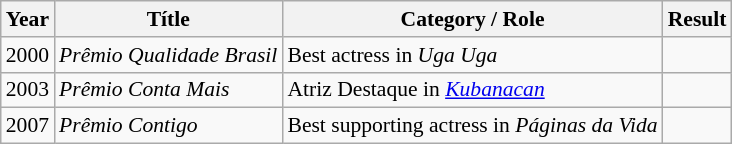<table class="wikitable" style="font-size: 90%;">
<tr>
<th>Year</th>
<th>Títle</th>
<th>Category / Role</th>
<th>Result</th>
</tr>
<tr>
<td>2000</td>
<td><em>Prêmio Qualidade Brasil</em></td>
<td>Best actress in <em>Uga Uga</em></td>
<td></td>
</tr>
<tr>
<td>2003</td>
<td><em>Prêmio Conta Mais</em></td>
<td>Atriz Destaque in <em><a href='#'>Kubanacan</a></em></td>
<td></td>
</tr>
<tr>
<td>2007</td>
<td><em>Prêmio Contigo</em></td>
<td>Best supporting actress in <em>Páginas da Vida</em></td>
<td></td>
</tr>
</table>
